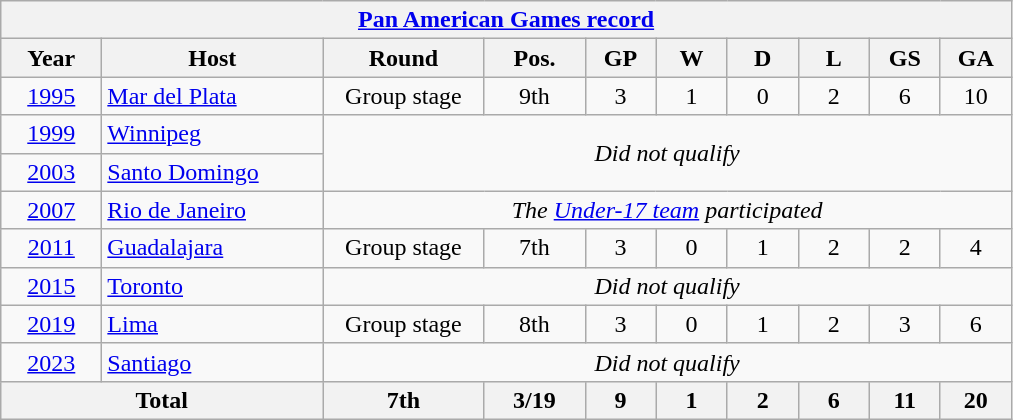<table class="wikitable" style="text-align: center">
<tr>
<th colspan=10><a href='#'>Pan American Games record</a></th>
</tr>
<tr>
<th width=60px>Year</th>
<th width=140px>Host</th>
<th width=100px>Round</th>
<th width=60px>Pos.</th>
<th width=40px>GP</th>
<th width=40px>W</th>
<th width=40px>D</th>
<th width=40px>L</th>
<th width=40px>GS</th>
<th width=40px>GA</th>
</tr>
<tr>
<td><a href='#'>1995</a></td>
<td align=left> <a href='#'>Mar del Plata</a></td>
<td>Group stage</td>
<td>9th</td>
<td>3</td>
<td>1</td>
<td>0</td>
<td>2</td>
<td>6</td>
<td>10</td>
</tr>
<tr>
<td><a href='#'>1999</a></td>
<td align=left> <a href='#'>Winnipeg</a></td>
<td colspan=8 rowspan=2><em>Did not qualify</em></td>
</tr>
<tr>
<td><a href='#'>2003</a></td>
<td align=left> <a href='#'>Santo Domingo</a></td>
</tr>
<tr>
<td><a href='#'>2007</a></td>
<td align=left> <a href='#'>Rio de Janeiro</a></td>
<td colspan=9><em>The <a href='#'>Under-17 team</a> participated</em></td>
</tr>
<tr>
<td><a href='#'>2011</a></td>
<td align=left> <a href='#'>Guadalajara</a></td>
<td>Group stage</td>
<td>7th</td>
<td>3</td>
<td>0</td>
<td>1</td>
<td>2</td>
<td>2</td>
<td>4</td>
</tr>
<tr>
<td><a href='#'>2015</a></td>
<td align=left> <a href='#'>Toronto</a></td>
<td colspan=8><em>Did not qualify</em></td>
</tr>
<tr>
<td><a href='#'>2019</a></td>
<td align=left> <a href='#'>Lima</a></td>
<td>Group stage</td>
<td>8th</td>
<td>3</td>
<td>0</td>
<td>1</td>
<td>2</td>
<td>3</td>
<td>6</td>
</tr>
<tr>
<td><a href='#'>2023</a></td>
<td align=left> <a href='#'>Santiago</a></td>
<td colspan=8><em>Did not qualify</em></td>
</tr>
<tr>
<th colspan=2>Total</th>
<th>7th</th>
<th>3/19</th>
<th>9</th>
<th>1</th>
<th>2</th>
<th>6</th>
<th>11</th>
<th>20</th>
</tr>
</table>
